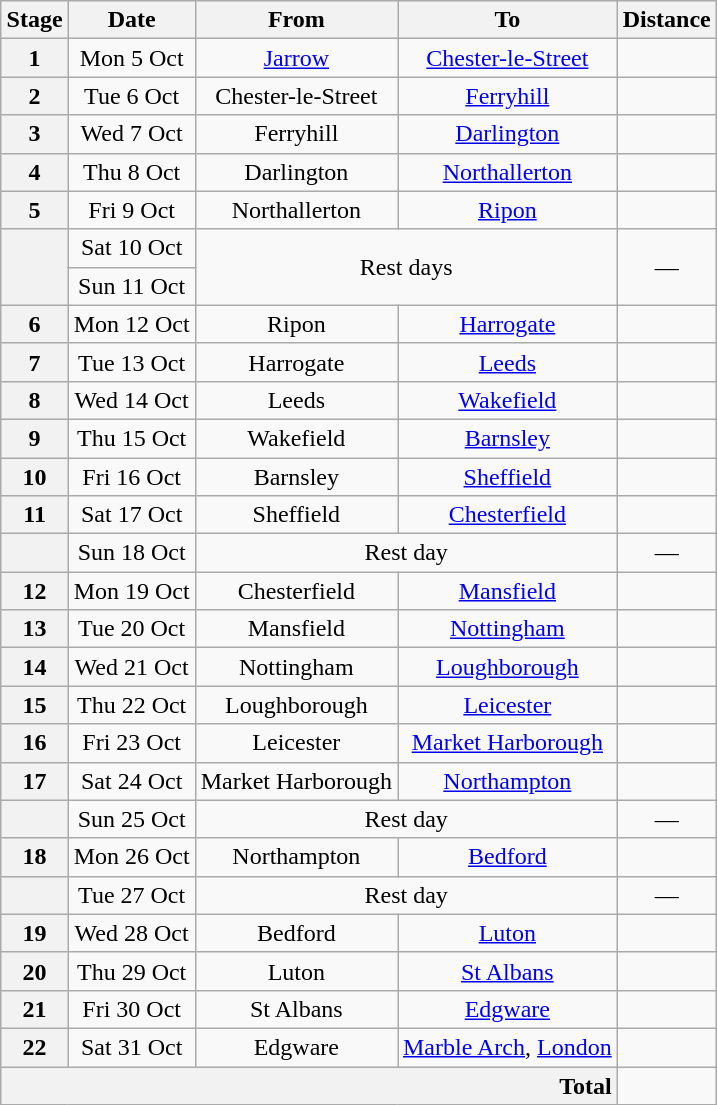<table class= "wikitable" style="float:right; margin-left:2em; text-align:center;" border="1">
<tr>
<th scope="col">Stage</th>
<th scope="col">Date</th>
<th scope="col">From</th>
<th scope="col">To</th>
<th scope="col">Distance</th>
</tr>
<tr>
<th scope="row">1</th>
<td>Mon 5 Oct</td>
<td><a href='#'>Jarrow</a></td>
<td><a href='#'>Chester-le-Street</a></td>
<td></td>
</tr>
<tr>
<th scope="row">2</th>
<td>Tue 6 Oct</td>
<td>Chester-le-Street</td>
<td><a href='#'>Ferryhill</a></td>
<td></td>
</tr>
<tr>
<th scope="row">3</th>
<td>Wed 7 Oct</td>
<td>Ferryhill</td>
<td><a href='#'>Darlington</a></td>
<td></td>
</tr>
<tr>
<th scope="row">4</th>
<td>Thu 8 Oct</td>
<td>Darlington</td>
<td><a href='#'>Northallerton</a></td>
<td></td>
</tr>
<tr>
<th scope="row">5</th>
<td>Fri 9 Oct</td>
<td>Northallerton</td>
<td><a href='#'>Ripon</a></td>
<td></td>
</tr>
<tr>
<th scope="row" rowspan=2></th>
<td>Sat 10 Oct</td>
<td rowspan=2 colspan=2>Rest days</td>
<td rowspan=2>—</td>
</tr>
<tr>
<td>Sun 11 Oct</td>
</tr>
<tr>
<th scope="row">6</th>
<td>Mon 12 Oct</td>
<td>Ripon</td>
<td><a href='#'>Harrogate</a></td>
<td></td>
</tr>
<tr>
<th scope="row">7</th>
<td>Tue 13 Oct</td>
<td>Harrogate</td>
<td><a href='#'>Leeds</a></td>
<td></td>
</tr>
<tr>
<th scope="row">8</th>
<td>Wed 14 Oct</td>
<td>Leeds</td>
<td><a href='#'>Wakefield</a></td>
<td></td>
</tr>
<tr>
<th scope="row">9</th>
<td>Thu 15 Oct</td>
<td>Wakefield</td>
<td><a href='#'>Barnsley</a></td>
<td></td>
</tr>
<tr>
<th scope="row">10</th>
<td>Fri 16 Oct</td>
<td>Barnsley</td>
<td><a href='#'>Sheffield</a></td>
<td></td>
</tr>
<tr>
<th scope="row">11</th>
<td>Sat 17 Oct</td>
<td>Sheffield</td>
<td><a href='#'>Chesterfield</a></td>
<td></td>
</tr>
<tr>
<th scope="row"></th>
<td>Sun 18 Oct</td>
<td colspan=2>Rest day</td>
<td>—</td>
</tr>
<tr>
<th scope="row">12</th>
<td>Mon 19 Oct</td>
<td>Chesterfield</td>
<td><a href='#'>Mansfield</a></td>
<td></td>
</tr>
<tr>
<th scope="row">13</th>
<td>Tue 20 Oct</td>
<td>Mansfield</td>
<td><a href='#'>Nottingham</a></td>
<td></td>
</tr>
<tr>
<th scope="row">14</th>
<td>Wed 21 Oct</td>
<td>Nottingham</td>
<td><a href='#'>Loughborough</a></td>
<td></td>
</tr>
<tr>
<th scope="row">15</th>
<td>Thu 22 Oct</td>
<td>Loughborough</td>
<td><a href='#'>Leicester</a></td>
<td></td>
</tr>
<tr>
<th scope="row">16</th>
<td>Fri 23 Oct</td>
<td>Leicester</td>
<td><a href='#'>Market Harborough</a></td>
<td></td>
</tr>
<tr>
<th scope="row">17</th>
<td>Sat 24 Oct</td>
<td>Market Harborough</td>
<td><a href='#'>Northampton</a></td>
<td></td>
</tr>
<tr>
<th scope="row"></th>
<td>Sun 25 Oct</td>
<td colspan=2>Rest day</td>
<td>—</td>
</tr>
<tr>
<th scope="row">18</th>
<td>Mon 26 Oct</td>
<td>Northampton</td>
<td><a href='#'>Bedford</a></td>
<td></td>
</tr>
<tr>
<th scope="row"></th>
<td>Tue 27 Oct</td>
<td colspan=2>Rest day</td>
<td>—</td>
</tr>
<tr>
<th scope="row">19</th>
<td>Wed 28 Oct</td>
<td>Bedford</td>
<td><a href='#'>Luton</a></td>
<td></td>
</tr>
<tr>
<th scope="row">20</th>
<td>Thu 29 Oct</td>
<td>Luton</td>
<td><a href='#'>St Albans</a></td>
<td></td>
</tr>
<tr>
<th scope="row">21</th>
<td>Fri 30 Oct</td>
<td>St Albans</td>
<td><a href='#'>Edgware</a></td>
<td></td>
</tr>
<tr>
<th scope="row">22</th>
<td>Sat 31 Oct</td>
<td>Edgware</td>
<td><a href='#'>Marble Arch</a>, <a href='#'>London</a></td>
<td></td>
</tr>
<tr>
<th scope="row" colspan=4 style="text-align:right">Total</th>
<td style="font-weight:bold;"></td>
</tr>
</table>
